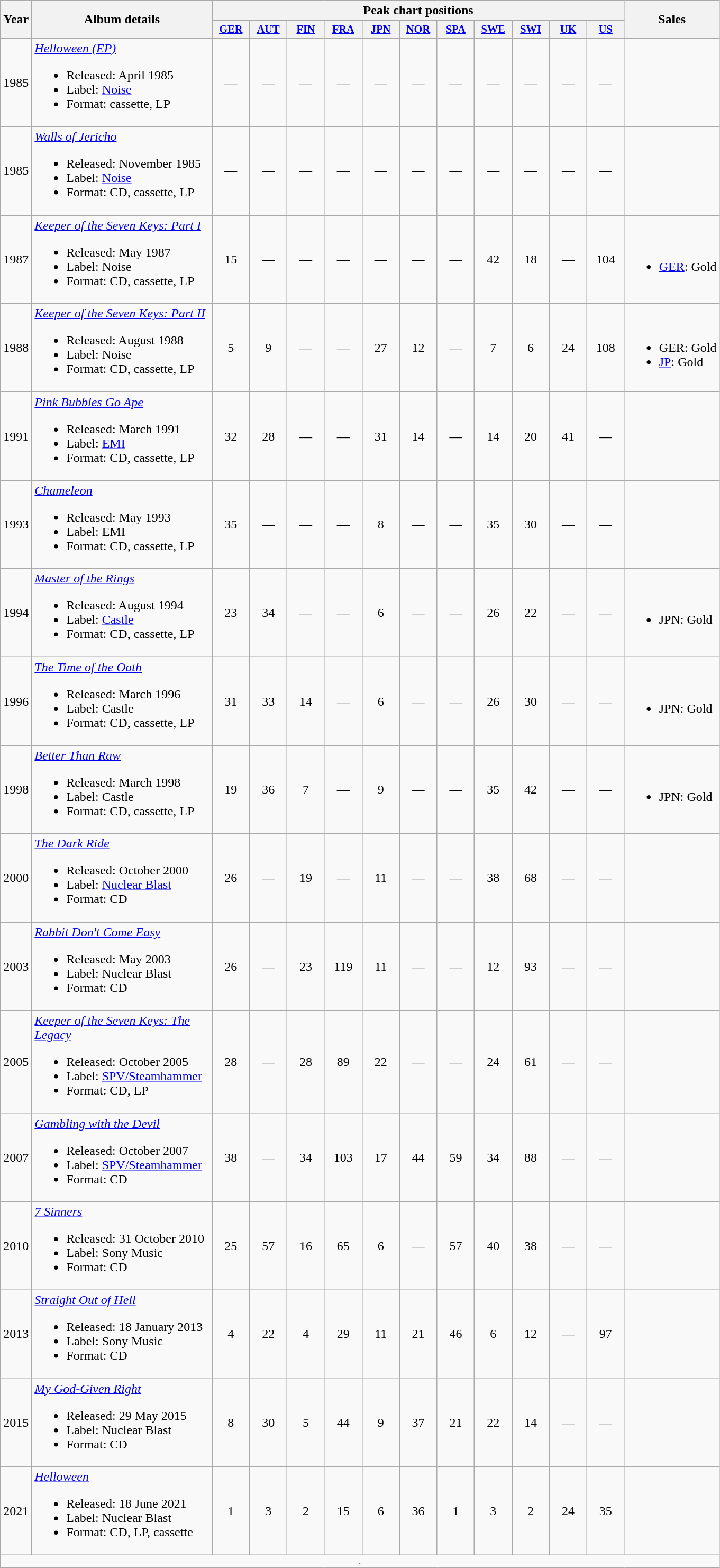<table class="wikitable" border="1">
<tr>
<th rowspan="2">Year</th>
<th rowspan="2" width="220">Album details</th>
<th colspan="11">Peak chart positions</th>
<th rowspan="2">Sales</th>
</tr>
<tr>
<th style="width:3em;font-size:85%;"><a href='#'>GER</a><br></th>
<th style="width:3em;font-size:85%;"><a href='#'>AUT</a><br></th>
<th style="width:3em;font-size:85%;"><a href='#'>FIN</a><br></th>
<th style="width:3em;font-size:85%;"><a href='#'>FRA</a><br></th>
<th style="width:3em;font-size:85%;"><a href='#'>JPN</a><br></th>
<th style="width:3em;font-size:85%;"><a href='#'>NOR</a><br></th>
<th style="width:3em;font-size:85%;"><a href='#'>SPA</a><br></th>
<th style="width:3em;font-size:85%;"><a href='#'>SWE</a><br></th>
<th style="width:3em;font-size:85%;"><a href='#'>SWI</a><br></th>
<th style="width:3em;font-size:85%;"><a href='#'>UK</a><br></th>
<th style="width:3em;font-size:85%;"><a href='#'>US</a><br></th>
</tr>
<tr>
<td align="center">1985</td>
<td><em><a href='#'>Helloween (EP)</a></em><br><ul><li>Released: April 1985</li><li>Label: <a href='#'>Noise</a></li><li>Format: cassette, LP</li></ul></td>
<td align="center">—</td>
<td align="center">—</td>
<td align="center">—</td>
<td align="center">—</td>
<td align="center">—</td>
<td align="center">—</td>
<td align="center">—</td>
<td align="center">—</td>
<td align="center">—</td>
<td align="center">—</td>
<td align="center">—</td>
<td></td>
</tr>
<tr>
<td align="center">1985</td>
<td><em><a href='#'>Walls of Jericho</a></em><br><ul><li>Released: November 1985</li><li>Label: <a href='#'>Noise</a></li><li>Format: CD, cassette, LP</li></ul></td>
<td align="center">—</td>
<td align="center">—</td>
<td align="center">—</td>
<td align="center">—</td>
<td align="center">—</td>
<td align="center">—</td>
<td align="center">—</td>
<td align="center">—</td>
<td align="center">—</td>
<td align="center">—</td>
<td align="center">—</td>
<td></td>
</tr>
<tr>
<td align="center">1987</td>
<td><em><a href='#'>Keeper of the Seven Keys: Part I</a></em><br><ul><li>Released: May 1987</li><li>Label: Noise</li><li>Format: CD, cassette, LP</li></ul></td>
<td align="center">15</td>
<td align="center">—</td>
<td align="center">—</td>
<td align="center">—</td>
<td align="center">—</td>
<td align="center">—</td>
<td align="center">—</td>
<td align="center">42</td>
<td align="center">18</td>
<td align="center">—</td>
<td align="center">104</td>
<td><br><ul><li><a href='#'>GER</a>: Gold</li></ul></td>
</tr>
<tr>
<td align="center">1988</td>
<td><em><a href='#'>Keeper of the Seven Keys: Part II</a></em><br><ul><li>Released: August 1988</li><li>Label: Noise</li><li>Format: CD, cassette, LP</li></ul></td>
<td align="center">5</td>
<td align="center">9</td>
<td align="center">—</td>
<td align="center">—</td>
<td align="center">27</td>
<td align="center">12</td>
<td align="center">—</td>
<td align="center">7</td>
<td align="center">6</td>
<td align="center">24</td>
<td align="center">108</td>
<td><br><ul><li>GER: Gold</li><li><a href='#'>JP</a>: Gold</li></ul></td>
</tr>
<tr>
<td align="center">1991</td>
<td><em><a href='#'>Pink Bubbles Go Ape</a></em><br><ul><li>Released: March 1991</li><li>Label: <a href='#'>EMI</a></li><li>Format: CD, cassette, LP</li></ul></td>
<td align="center">32</td>
<td align="center">28</td>
<td align="center">—</td>
<td align="center">—</td>
<td align="center">31</td>
<td align="center">14</td>
<td align="center">—</td>
<td align="center">14</td>
<td align="center">20</td>
<td align="center">41</td>
<td align="center">—</td>
<td></td>
</tr>
<tr>
<td align="center">1993</td>
<td><em><a href='#'>Chameleon</a></em><br><ul><li>Released: May 1993</li><li>Label: EMI</li><li>Format: CD, cassette, LP</li></ul></td>
<td align="center">35</td>
<td align="center">—</td>
<td align="center">—</td>
<td align="center">—</td>
<td align="center">8</td>
<td align="center">—</td>
<td align="center">—</td>
<td align="center">35</td>
<td align="center">30</td>
<td align="center">—</td>
<td align="center">—</td>
<td></td>
</tr>
<tr>
<td align="center">1994</td>
<td><em><a href='#'>Master of the Rings</a></em><br><ul><li>Released: August 1994</li><li>Label: <a href='#'>Castle</a></li><li>Format: CD, cassette, LP</li></ul></td>
<td align="center">23</td>
<td align="center">34</td>
<td align="center">—</td>
<td align="center">—</td>
<td align="center">6</td>
<td align="center">—</td>
<td align="center">—</td>
<td align="center">26</td>
<td align="center">22</td>
<td align="center">—</td>
<td align="center">—</td>
<td><br><ul><li>JPN: Gold</li></ul></td>
</tr>
<tr>
<td align="center">1996</td>
<td><em><a href='#'>The Time of the Oath</a></em><br><ul><li>Released: March 1996</li><li>Label: Castle</li><li>Format: CD, cassette, LP</li></ul></td>
<td align="center">31</td>
<td align="center">33</td>
<td align="center">14</td>
<td align="center">—</td>
<td align="center">6</td>
<td align="center">—</td>
<td align="center">—</td>
<td align="center">26</td>
<td align="center">30</td>
<td align="center">—</td>
<td align="center">—</td>
<td><br><ul><li>JPN: Gold</li></ul></td>
</tr>
<tr>
<td align="center">1998</td>
<td><em><a href='#'>Better Than Raw</a></em><br><ul><li>Released: March 1998</li><li>Label: Castle</li><li>Format: CD, cassette, LP</li></ul></td>
<td align="center">19</td>
<td align="center">36</td>
<td align="center">7</td>
<td align="center">—</td>
<td align="center">9</td>
<td align="center">—</td>
<td align="center">—</td>
<td align="center">35</td>
<td align="center">42</td>
<td align="center">—</td>
<td align="center">—</td>
<td><br><ul><li>JPN: Gold</li></ul></td>
</tr>
<tr>
<td align="center">2000</td>
<td><em><a href='#'>The Dark Ride</a></em><br><ul><li>Released: October 2000</li><li>Label: <a href='#'>Nuclear Blast</a></li><li>Format: CD</li></ul></td>
<td align="center">26</td>
<td align="center">—</td>
<td align="center">19</td>
<td align="center">—</td>
<td align="center">11</td>
<td align="center">—</td>
<td align="center">—</td>
<td align="center">38</td>
<td align="center">68</td>
<td align="center">—</td>
<td align="center">—</td>
<td></td>
</tr>
<tr>
<td align="center">2003</td>
<td><em><a href='#'>Rabbit Don't Come Easy</a></em><br><ul><li>Released: May 2003</li><li>Label: Nuclear Blast</li><li>Format: CD</li></ul></td>
<td align="center">26</td>
<td align="center">—</td>
<td align="center">23</td>
<td align="center">119</td>
<td align="center">11</td>
<td align="center">—</td>
<td align="center">—</td>
<td align="center">12</td>
<td align="center">93</td>
<td align="center">—</td>
<td align="center">—</td>
<td></td>
</tr>
<tr>
<td align="center">2005</td>
<td><em><a href='#'>Keeper of the Seven Keys: The Legacy</a></em><br><ul><li>Released: October 2005</li><li>Label: <a href='#'>SPV/Steamhammer</a></li><li>Format: CD, LP</li></ul></td>
<td align="center">28</td>
<td align="center">—</td>
<td align="center">28</td>
<td align="center">89</td>
<td align="center">22</td>
<td align="center">—</td>
<td align="center">—</td>
<td align="center">24</td>
<td align="center">61</td>
<td align="center">—</td>
<td align="center">—</td>
<td></td>
</tr>
<tr>
<td align="center">2007</td>
<td><em><a href='#'>Gambling with the Devil</a></em><br><ul><li>Released: October 2007</li><li>Label: <a href='#'>SPV/Steamhammer</a></li><li>Format: CD</li></ul></td>
<td align="center">38</td>
<td align="center">—</td>
<td align="center">34</td>
<td align="center">103</td>
<td align="center">17</td>
<td align="center">44</td>
<td align="center">59</td>
<td align="center">34</td>
<td align="center">88</td>
<td align="center">—</td>
<td align="center">—</td>
<td></td>
</tr>
<tr>
<td align="center">2010</td>
<td><em><a href='#'>7 Sinners</a></em><br><ul><li>Released: 31 October 2010</li><li>Label: Sony Music</li><li>Format: CD</li></ul></td>
<td align="center">25</td>
<td align="center">57</td>
<td align="center">16</td>
<td align="center">65</td>
<td align="center">6</td>
<td align="center">—</td>
<td align="center">57</td>
<td align="center">40</td>
<td align="center">38</td>
<td align="center">—</td>
<td align="center">—</td>
<td></td>
</tr>
<tr>
<td align="center">2013</td>
<td><em><a href='#'>Straight Out of Hell</a></em><br><ul><li>Released: 18 January 2013</li><li>Label: Sony Music</li><li>Format: CD</li></ul></td>
<td align="center">4</td>
<td align="center">22</td>
<td align="center">4</td>
<td align="center">29</td>
<td align="center">11</td>
<td align="center">21</td>
<td align="center">46</td>
<td align="center">6</td>
<td align="center">12</td>
<td align="center">—</td>
<td align="center">97</td>
<td></td>
</tr>
<tr>
<td align="center">2015</td>
<td><em><a href='#'>My God-Given Right</a></em><br><ul><li>Released: 29 May 2015</li><li>Label: Nuclear Blast</li><li>Format: CD</li></ul></td>
<td align="center">8</td>
<td align="center">30</td>
<td align="center">5</td>
<td align="center">44</td>
<td align="center">9</td>
<td align="center">37</td>
<td align="center">21</td>
<td align="center">22</td>
<td align="center">14</td>
<td align="center">—</td>
<td align="center">—</td>
<td></td>
</tr>
<tr>
<td align="center">2021</td>
<td><em><a href='#'>Helloween</a></em><br><ul><li>Released: 18 June 2021</li><li>Label: Nuclear Blast</li><li>Format: CD, LP, cassette</li></ul></td>
<td align="center">1</td>
<td align="center">3</td>
<td align="center">2<br></td>
<td align="center">15</td>
<td align="center">6</td>
<td align="center">36<br></td>
<td align="center">1</td>
<td align="center">3<br></td>
<td align="center">2</td>
<td align="center">24</td>
<td align="center">35</td>
<td></td>
</tr>
<tr>
<td align="center" colspan="14" style="font-size: 8pt">.</td>
</tr>
</table>
